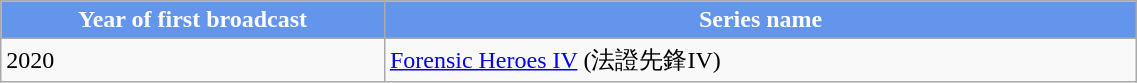<table class="wikitable" width="60%">
<tr style="background:cornflowerblue; color:white" align=center>
<td style="width:7%"><strong>Year of first broadcast</strong></td>
<td style="width:15%"><strong>Series name</strong></td>
</tr>
<tr>
<td>2020</td>
<td><a href='#'>Forensic Heroes IV</a> (法證先鋒IV)</td>
</tr>
</table>
